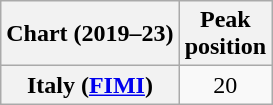<table class="wikitable sortable plainrowheaders">
<tr>
<th>Chart (2019–23)</th>
<th>Peak<br>position</th>
</tr>
<tr>
<th scope="row">Italy (<a href='#'>FIMI</a>)</th>
<td style="text-align:center;">20</td>
</tr>
</table>
